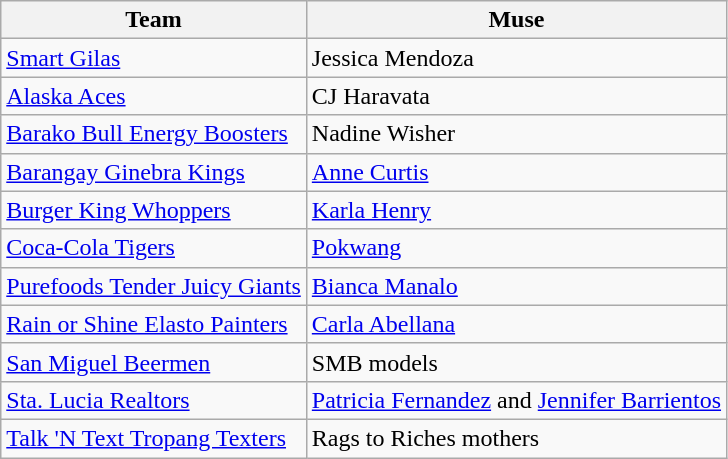<table class="wikitable sortable sortable">
<tr>
<th style= width="45%">Team</th>
<th style= width="55%">Muse</th>
</tr>
<tr>
<td><a href='#'>Smart Gilas</a></td>
<td Jessica Mendoza (disk jockey)>Jessica Mendoza</td>
</tr>
<tr>
<td><a href='#'>Alaska Aces</a></td>
<td>CJ Haravata</td>
</tr>
<tr>
<td><a href='#'>Barako Bull Energy Boosters</a></td>
<td>Nadine Wisher</td>
</tr>
<tr>
<td><a href='#'>Barangay Ginebra Kings</a></td>
<td><a href='#'>Anne Curtis</a></td>
</tr>
<tr>
<td><a href='#'>Burger King Whoppers</a></td>
<td><a href='#'>Karla Henry</a></td>
</tr>
<tr>
<td><a href='#'>Coca-Cola Tigers</a></td>
<td><a href='#'>Pokwang</a></td>
</tr>
<tr>
<td><a href='#'>Purefoods Tender Juicy Giants</a></td>
<td><a href='#'>Bianca Manalo</a></td>
</tr>
<tr>
<td><a href='#'>Rain or Shine Elasto Painters</a></td>
<td><a href='#'>Carla Abellana</a></td>
</tr>
<tr>
<td><a href='#'>San Miguel Beermen</a></td>
<td>SMB models</td>
</tr>
<tr>
<td><a href='#'>Sta. Lucia Realtors</a></td>
<td><a href='#'>Patricia Fernandez</a> and <a href='#'>Jennifer Barrientos</a></td>
</tr>
<tr>
<td><a href='#'>Talk 'N Text Tropang Texters</a></td>
<td>Rags to Riches mothers</td>
</tr>
</table>
